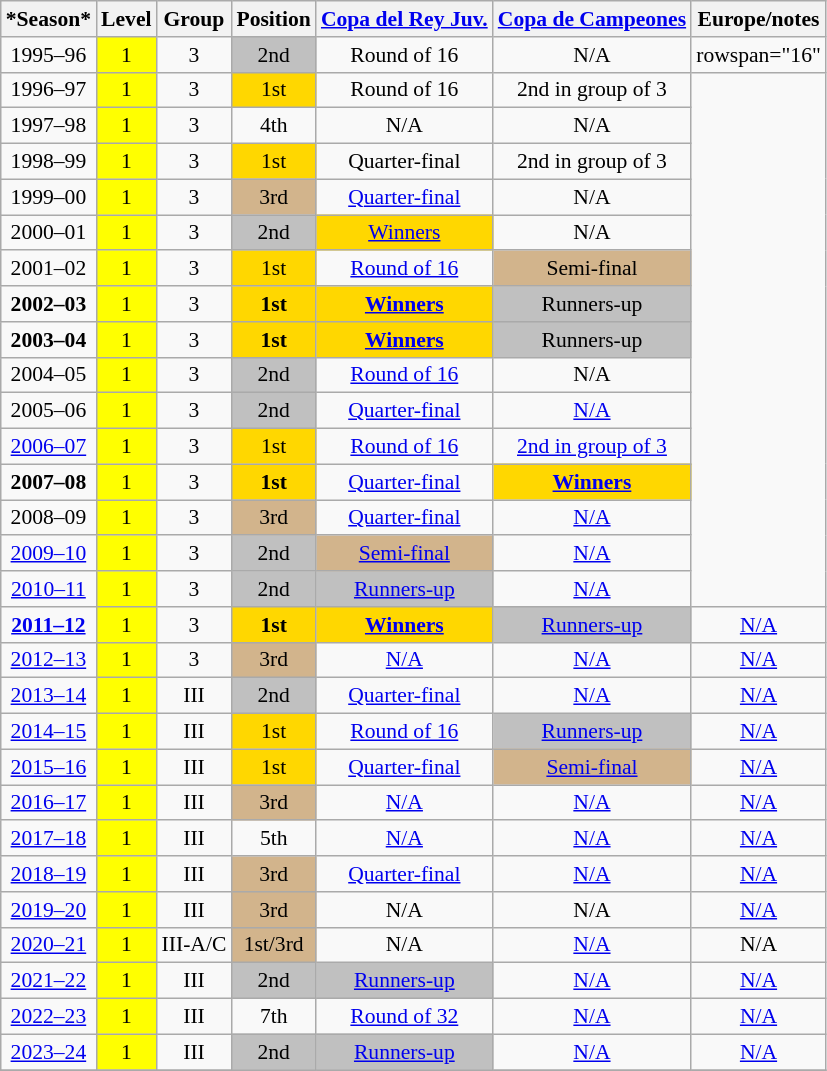<table class="wikitable" style="text-align:center; font-size:90%">
<tr>
<th>*Season*</th>
<th>Level</th>
<th>Group</th>
<th>Position</th>
<th><a href='#'>Copa del Rey Juv.</a></th>
<th><a href='#'>Copa de Campeones</a></th>
<th>Europe/notes</th>
</tr>
<tr>
<td>1995–96</td>
<td bgcolor=#FFFF00>1</td>
<td>3</td>
<td bgcolor=silver>2nd</td>
<td>Round of 16</td>
<td>N/A</td>
<td>rowspan="16" </td>
</tr>
<tr>
<td>1996–97</td>
<td bgcolor=#FFFF00>1</td>
<td>3</td>
<td bgcolor=gold>1st</td>
<td>Round of 16</td>
<td>2nd in group of 3</td>
</tr>
<tr>
<td>1997–98</td>
<td bgcolor=#FFFF00>1</td>
<td>3</td>
<td>4th</td>
<td>N/A</td>
<td>N/A</td>
</tr>
<tr>
<td>1998–99</td>
<td bgcolor=#FFFF00>1</td>
<td>3</td>
<td bgcolor=gold>1st</td>
<td>Quarter-final</td>
<td>2nd in group of 3</td>
</tr>
<tr>
<td>1999–00</td>
<td bgcolor=#FFFF00>1</td>
<td>3</td>
<td bgcolor=#D2B48C>3rd</td>
<td><a href='#'>Quarter-final</a></td>
<td>N/A</td>
</tr>
<tr>
<td>2000–01</td>
<td bgcolor=#FFFF00>1</td>
<td>3</td>
<td bgcolor=silver>2nd</td>
<td bgcolor=gold><a href='#'>Winners</a></td>
<td>N/A</td>
</tr>
<tr>
<td>2001–02</td>
<td bgcolor=#FFFF00>1</td>
<td>3</td>
<td bgcolor=gold>1st</td>
<td><a href='#'>Round of 16</a></td>
<td bgcolor=#D2B48C>Semi-final</td>
</tr>
<tr>
<td><strong>2002–03</strong></td>
<td bgcolor=#FFFF00>1</td>
<td>3</td>
<td bgcolor=gold><strong>1st</strong></td>
<td bgcolor=gold><a href='#'><strong>Winners</strong></a></td>
<td bgcolor=silver>Runners-up</td>
</tr>
<tr>
<td><strong>2003–04</strong></td>
<td bgcolor=#FFFF00>1</td>
<td>3</td>
<td bgcolor=gold><strong>1st</strong></td>
<td bgcolor=gold><a href='#'><strong>Winners</strong></a></td>
<td bgcolor=silver>Runners-up</td>
</tr>
<tr>
<td>2004–05</td>
<td bgcolor=#FFFF00>1</td>
<td>3</td>
<td bgcolor=silver>2nd</td>
<td><a href='#'>Round of 16</a></td>
<td>N/A</td>
</tr>
<tr>
<td>2005–06</td>
<td bgcolor=#FFFF00>1</td>
<td>3</td>
<td bgcolor=silver>2nd</td>
<td><a href='#'>Quarter-final</a></td>
<td><a href='#'>N/A</a></td>
</tr>
<tr>
<td><a href='#'>2006–07</a></td>
<td bgcolor=#FFFF00>1</td>
<td>3</td>
<td bgcolor=gold>1st</td>
<td><a href='#'>Round of 16</a></td>
<td><a href='#'>2nd in group of 3</a></td>
</tr>
<tr>
<td><strong>2007–08</strong></td>
<td bgcolor=#FFFF00>1</td>
<td>3</td>
<td bgcolor=gold><strong>1st</strong></td>
<td><a href='#'>Quarter-final</a></td>
<td bgcolor=gold><a href='#'><strong>Winners</strong></a></td>
</tr>
<tr>
<td>2008–09</td>
<td bgcolor=#FFFF00>1</td>
<td>3</td>
<td bgcolor=#D2B48C>3rd</td>
<td><a href='#'>Quarter-final</a></td>
<td><a href='#'>N/A</a></td>
</tr>
<tr>
<td><a href='#'>2009–10</a></td>
<td bgcolor=#FFFF00>1</td>
<td>3</td>
<td bgcolor=silver>2nd</td>
<td bgcolor=#D2B48C><a href='#'>Semi-final</a></td>
<td><a href='#'>N/A</a></td>
</tr>
<tr>
<td><a href='#'>2010–11</a></td>
<td bgcolor=#FFFF00>1</td>
<td>3</td>
<td bgcolor=silver>2nd</td>
<td bgcolor=silver><a href='#'>Runners-up</a></td>
<td><a href='#'>N/A</a></td>
</tr>
<tr>
<td><strong><a href='#'>2011–12</a></strong></td>
<td bgcolor=#FFFF00>1</td>
<td>3</td>
<td bgcolor=gold><strong>1st</strong></td>
<td bgcolor=gold><a href='#'><strong>Winners</strong></a></td>
<td bgcolor=silver><a href='#'>Runners-up</a></td>
<td><a href='#'>N/A</a></td>
</tr>
<tr>
<td><a href='#'>2012–13</a></td>
<td bgcolor=#FFFF00>1</td>
<td>3</td>
<td bgcolor=#D2B48C>3rd</td>
<td><a href='#'>N/A</a></td>
<td><a href='#'>N/A</a></td>
<td><a href='#'>N/A</a></td>
</tr>
<tr>
<td><a href='#'>2013–14</a></td>
<td bgcolor=#FFFF00>1</td>
<td>III</td>
<td bgcolor=silver>2nd</td>
<td><a href='#'>Quarter-final</a></td>
<td><a href='#'>N/A</a></td>
<td><a href='#'>N/A</a></td>
</tr>
<tr>
<td><a href='#'>2014–15</a></td>
<td bgcolor=#FFFF00>1</td>
<td>III</td>
<td bgcolor=gold>1st</td>
<td><a href='#'>Round of 16</a></td>
<td bgcolor=silver><a href='#'>Runners-up</a></td>
<td><a href='#'>N/A</a></td>
</tr>
<tr>
<td><a href='#'>2015–16</a></td>
<td bgcolor=#FFFF00>1</td>
<td>III</td>
<td bgcolor=gold>1st</td>
<td><a href='#'>Quarter-final</a></td>
<td bgcolor=#D2B48C><a href='#'>Semi-final</a></td>
<td><a href='#'>N/A</a></td>
</tr>
<tr>
<td><a href='#'>2016–17</a></td>
<td bgcolor=#FFFF00>1</td>
<td>III</td>
<td bgcolor=#D2B48C>3rd</td>
<td><a href='#'>N/A</a></td>
<td><a href='#'>N/A</a></td>
<td><a href='#'>N/A</a></td>
</tr>
<tr>
<td><a href='#'>2017–18</a></td>
<td bgcolor=#FFFF00>1</td>
<td>III</td>
<td>5th</td>
<td><a href='#'>N/A</a></td>
<td><a href='#'>N/A</a></td>
<td><a href='#'>N/A</a></td>
</tr>
<tr>
<td><a href='#'>2018–19</a></td>
<td bgcolor=#FFFF00>1</td>
<td>III</td>
<td bgcolor=#D2B48C>3rd</td>
<td><a href='#'>Quarter-final</a></td>
<td><a href='#'>N/A</a></td>
<td><a href='#'>N/A</a></td>
</tr>
<tr>
<td><a href='#'>2019–20</a></td>
<td bgcolor=#FFFF00>1</td>
<td>III</td>
<td bgcolor=#D2B48C>3rd</td>
<td>N/A</td>
<td>N/A</td>
<td><a href='#'>N/A</a></td>
</tr>
<tr>
<td><a href='#'>2020–21</a></td>
<td bgcolor=#FFFF00>1</td>
<td>III-A/C</td>
<td bgcolor=#D2B48C>1st/3rd</td>
<td>N/A</td>
<td><a href='#'>N/A</a></td>
<td>N/A</td>
</tr>
<tr>
<td><a href='#'>2021–22</a></td>
<td bgcolor=#FFFF00>1</td>
<td>III</td>
<td bgcolor=silver>2nd</td>
<td bgcolor=silver><a href='#'>Runners-up</a></td>
<td><a href='#'>N/A</a></td>
<td><a href='#'>N/A</a></td>
</tr>
<tr>
<td><a href='#'>2022–23</a></td>
<td bgcolor=#FFFF00>1</td>
<td>III</td>
<td>7th</td>
<td><a href='#'>Round of 32</a></td>
<td><a href='#'>N/A</a></td>
<td><a href='#'>N/A</a></td>
</tr>
<tr>
<td><a href='#'>2023–24</a></td>
<td bgcolor=#FFFF00>1</td>
<td>III</td>
<td bgcolor=silver>2nd</td>
<td bgcolor=silver><a href='#'>Runners-up</a></td>
<td><a href='#'>N/A</a></td>
<td><a href='#'>N/A</a></td>
</tr>
<tr>
</tr>
</table>
